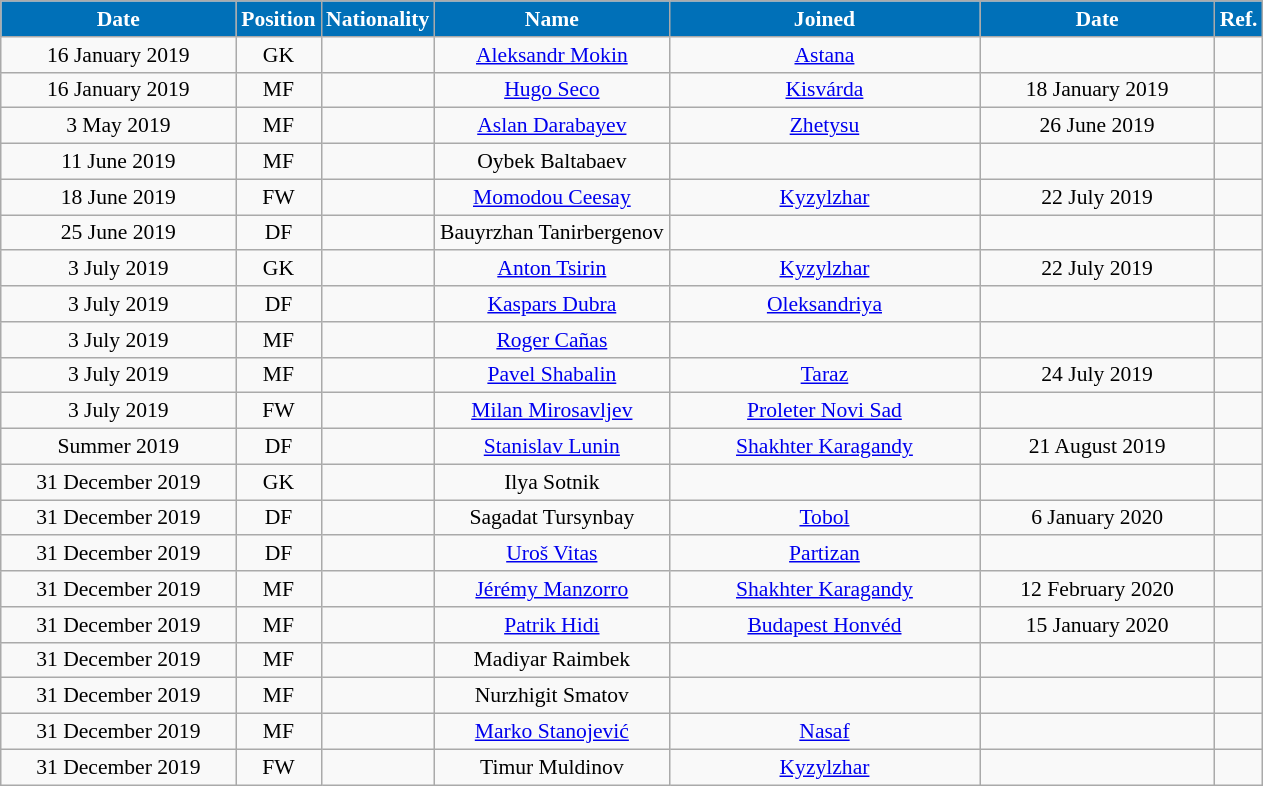<table class="wikitable"  style="text-align:center; font-size:90%; ">
<tr>
<th style="background:#0070B8; color:#FFFFFF; width:150px;">Date</th>
<th style="background:#0070B8; color:#FFFFFF; width:50px;">Position</th>
<th style="background:#0070B8; color:#FFFFFF; width:50px;">Nationality</th>
<th style="background:#0070B8; color:#FFFFFF; width:150px;">Name</th>
<th style="background:#0070B8; color:#FFFFFF; width:200px;">Joined</th>
<th style="background:#0070B8; color:#FFFFFF; width:150px;">Date</th>
<th style="background:#0070B8; color:#FFFFFF; width:25px;">Ref.</th>
</tr>
<tr>
<td>16 January 2019</td>
<td>GK</td>
<td></td>
<td><a href='#'>Aleksandr Mokin</a></td>
<td><a href='#'>Astana</a></td>
<td></td>
<td></td>
</tr>
<tr>
<td>16 January 2019</td>
<td>MF</td>
<td></td>
<td><a href='#'>Hugo Seco</a></td>
<td><a href='#'>Kisvárda</a></td>
<td>18 January 2019</td>
<td></td>
</tr>
<tr>
<td>3 May 2019</td>
<td>MF</td>
<td></td>
<td><a href='#'>Aslan Darabayev</a></td>
<td><a href='#'>Zhetysu</a></td>
<td>26 June 2019</td>
<td></td>
</tr>
<tr>
<td>11 June 2019</td>
<td>MF</td>
<td></td>
<td>Oybek Baltabaev</td>
<td></td>
<td></td>
<td></td>
</tr>
<tr>
<td>18 June 2019</td>
<td>FW</td>
<td></td>
<td><a href='#'>Momodou Ceesay</a></td>
<td><a href='#'>Kyzylzhar</a></td>
<td>22 July 2019</td>
<td></td>
</tr>
<tr>
<td>25 June 2019</td>
<td>DF</td>
<td></td>
<td>Bauyrzhan Tanirbergenov</td>
<td></td>
<td></td>
<td></td>
</tr>
<tr>
<td>3 July 2019</td>
<td>GK</td>
<td></td>
<td><a href='#'>Anton Tsirin</a></td>
<td><a href='#'>Kyzylzhar</a></td>
<td>22 July 2019</td>
<td></td>
</tr>
<tr>
<td>3 July 2019</td>
<td>DF</td>
<td></td>
<td><a href='#'>Kaspars Dubra</a></td>
<td><a href='#'>Oleksandriya</a></td>
<td></td>
<td></td>
</tr>
<tr>
<td>3 July 2019</td>
<td>MF</td>
<td></td>
<td><a href='#'>Roger Cañas</a></td>
<td></td>
<td></td>
<td></td>
</tr>
<tr>
<td>3 July 2019</td>
<td>MF</td>
<td></td>
<td><a href='#'>Pavel Shabalin</a></td>
<td><a href='#'>Taraz</a></td>
<td>24 July 2019</td>
<td></td>
</tr>
<tr>
<td>3 July 2019</td>
<td>FW</td>
<td></td>
<td><a href='#'>Milan Mirosavljev</a></td>
<td><a href='#'>Proleter Novi Sad</a></td>
<td></td>
<td></td>
</tr>
<tr>
<td>Summer 2019</td>
<td>DF</td>
<td></td>
<td><a href='#'>Stanislav Lunin</a></td>
<td><a href='#'>Shakhter Karagandy</a></td>
<td>21 August 2019</td>
<td></td>
</tr>
<tr>
<td>31 December 2019</td>
<td>GK</td>
<td></td>
<td>Ilya Sotnik</td>
<td></td>
<td></td>
<td></td>
</tr>
<tr>
<td>31 December 2019</td>
<td>DF</td>
<td></td>
<td>Sagadat Tursynbay</td>
<td><a href='#'>Tobol</a></td>
<td>6 January 2020</td>
<td></td>
</tr>
<tr>
<td>31 December 2019</td>
<td>DF</td>
<td></td>
<td><a href='#'>Uroš Vitas</a></td>
<td><a href='#'>Partizan</a></td>
<td></td>
<td></td>
</tr>
<tr>
<td>31 December 2019</td>
<td>MF</td>
<td></td>
<td><a href='#'>Jérémy Manzorro</a></td>
<td><a href='#'>Shakhter Karagandy</a></td>
<td>12 February 2020</td>
<td></td>
</tr>
<tr>
<td>31 December 2019</td>
<td>MF</td>
<td></td>
<td><a href='#'>Patrik Hidi</a></td>
<td><a href='#'>Budapest Honvéd</a></td>
<td>15 January 2020</td>
<td></td>
</tr>
<tr>
<td>31 December 2019</td>
<td>MF</td>
<td></td>
<td>Madiyar Raimbek</td>
<td></td>
<td></td>
<td></td>
</tr>
<tr>
<td>31 December 2019</td>
<td>MF</td>
<td></td>
<td>Nurzhigit Smatov</td>
<td></td>
<td></td>
<td></td>
</tr>
<tr>
<td>31 December 2019</td>
<td>MF</td>
<td></td>
<td><a href='#'>Marko Stanojević</a></td>
<td><a href='#'>Nasaf</a></td>
<td></td>
<td></td>
</tr>
<tr>
<td>31 December 2019</td>
<td>FW</td>
<td></td>
<td>Timur Muldinov</td>
<td><a href='#'>Kyzylzhar</a></td>
<td></td>
<td></td>
</tr>
</table>
